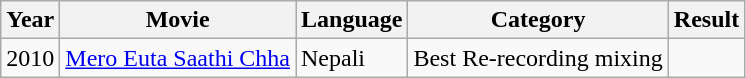<table class="wikitable mw-collapsible";  >
<tr>
<th scope="col">Year</th>
<th scope="col">Movie</th>
<th scope="col">Language</th>
<th scope="col">Category</th>
<th scope="col">Result</th>
</tr>
<tr>
<td>2010</td>
<td><a href='#'>Mero Euta Saathi Chha</a></td>
<td>Nepali</td>
<td>Best Re-recording mixing</td>
<td></td>
</tr>
</table>
